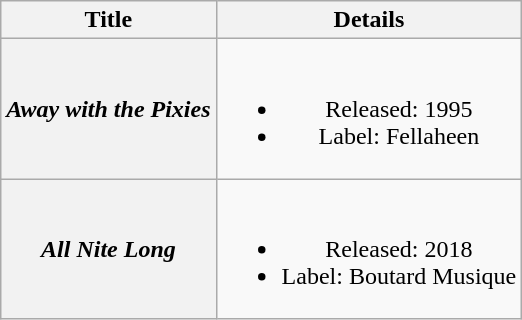<table class="wikitable plainrowheaders" style="text-align:center">
<tr>
<th>Title</th>
<th>Details</th>
</tr>
<tr>
<th scope="row"><em>Away with the Pixies</em></th>
<td><br><ul><li>Released: 1995</li><li>Label: Fellaheen</li></ul></td>
</tr>
<tr>
<th scope="row"><em>All Nite Long</em></th>
<td><br><ul><li>Released: 2018</li><li>Label: Boutard Musique</li></ul></td>
</tr>
</table>
